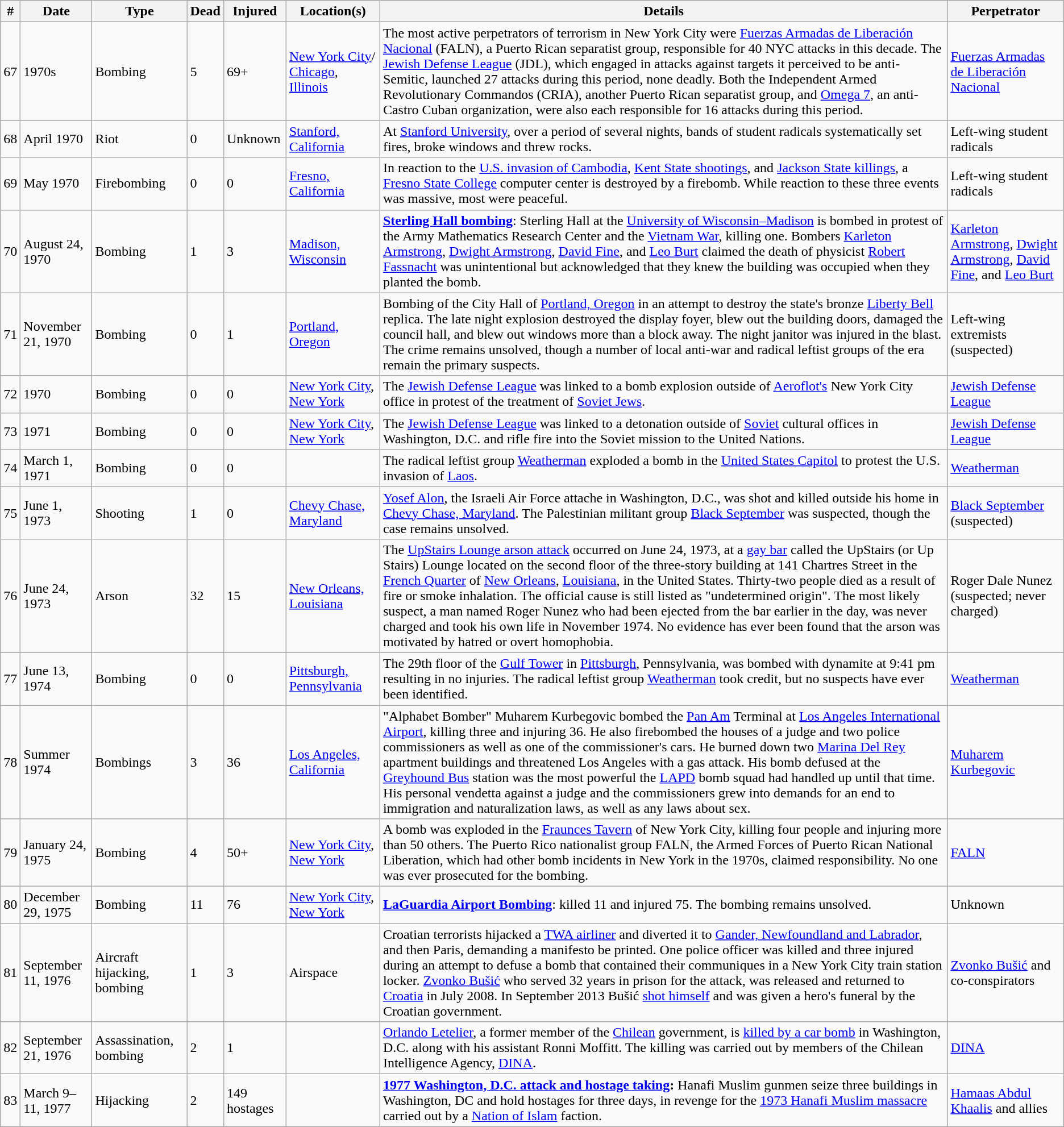<table class="wikitable sortable">
<tr>
<th>#</th>
<th>Date</th>
<th>Type</th>
<th data-sort-type="number">Dead</th>
<th data-sort-type="number">Injured</th>
<th>Location(s)</th>
<th class="unsortable">Details</th>
<th>Perpetrator</th>
</tr>
<tr>
<td>67</td>
<td>1970s</td>
<td>Bombing</td>
<td>5</td>
<td>69+</td>
<td> <a href='#'>New York City</a>/ <a href='#'>Chicago</a>, <a href='#'>Illinois</a></td>
<td>The most active perpetrators of terrorism in New York City were <a href='#'>Fuerzas Armadas de Liberación Nacional</a> (FALN), a Puerto Rican separatist group, responsible for 40 NYC attacks in this decade. The <a href='#'>Jewish Defense League</a> (JDL), which engaged in attacks against targets it perceived to be anti-Semitic, launched 27 attacks during this period, none deadly. Both the Independent Armed Revolutionary Commandos (CRIA), another Puerto Rican separatist group, and <a href='#'>Omega 7</a>, an anti-Castro Cuban organization, were also each responsible for 16 attacks during this period.</td>
<td><a href='#'>Fuerzas Armadas de Liberación Nacional</a></td>
</tr>
<tr>
<td>68</td>
<td>April 1970</td>
<td>Riot</td>
<td>0</td>
<td>Unknown</td>
<td> <a href='#'>Stanford, California</a></td>
<td>At <a href='#'>Stanford University</a>, over a period of several nights, bands of student radicals systematically set fires, broke windows and threw rocks.</td>
<td>Left-wing student radicals</td>
</tr>
<tr>
<td>69</td>
<td>May 1970</td>
<td>Firebombing</td>
<td>0</td>
<td>0</td>
<td> <a href='#'>Fresno, California</a></td>
<td>In reaction to the <a href='#'>U.S. invasion of Cambodia</a>, <a href='#'>Kent State shootings</a>, and <a href='#'>Jackson State killings</a>, a <a href='#'>Fresno State College</a> computer center is destroyed by a firebomb. While reaction to these three events was massive, most were peaceful.</td>
<td>Left-wing student radicals</td>
</tr>
<tr>
<td>70</td>
<td>August 24, 1970</td>
<td>Bombing</td>
<td>1</td>
<td>3</td>
<td> <a href='#'>Madison, Wisconsin</a></td>
<td><strong><a href='#'>Sterling Hall bombing</a></strong>: Sterling Hall at the <a href='#'>University of Wisconsin–Madison</a> is bombed in protest of the Army Mathematics Research Center and the <a href='#'>Vietnam War</a>, killing one. Bombers <a href='#'>Karleton Armstrong</a>, <a href='#'>Dwight Armstrong</a>, <a href='#'>David Fine</a>, and <a href='#'>Leo Burt</a> claimed the death of physicist <a href='#'>Robert Fassnacht</a> was unintentional but acknowledged that they knew the building was occupied when they planted the bomb.</td>
<td><a href='#'>Karleton Armstrong</a>, <a href='#'>Dwight Armstrong</a>, <a href='#'>David Fine</a>, and <a href='#'>Leo Burt</a></td>
</tr>
<tr>
<td>71</td>
<td>November 21, 1970</td>
<td>Bombing</td>
<td>0</td>
<td>1</td>
<td> <a href='#'>Portland, Oregon</a></td>
<td>Bombing of the City Hall of <a href='#'>Portland, Oregon</a> in an attempt to destroy the state's bronze <a href='#'>Liberty Bell</a> replica. The late night explosion destroyed the display foyer, blew out the building doors, damaged the council hall, and blew out windows more than a block away. The night janitor was injured in the blast. The crime remains unsolved, though a number of local anti-war and radical leftist groups of the era remain the primary suspects.</td>
<td>Left-wing extremists (suspected)</td>
</tr>
<tr>
<td>72</td>
<td>1970</td>
<td>Bombing</td>
<td>0</td>
<td>0</td>
<td> <a href='#'>New York City</a>, <a href='#'>New York</a></td>
<td>The <a href='#'>Jewish Defense League</a> was linked to a bomb explosion outside of <a href='#'>Aeroflot's</a> New York City office in protest of the treatment of <a href='#'>Soviet Jews</a>.</td>
<td><a href='#'>Jewish Defense League</a></td>
</tr>
<tr>
<td>73</td>
<td>1971</td>
<td>Bombing</td>
<td>0</td>
<td>0</td>
<td> <a href='#'>New York City</a>, <a href='#'>New York</a></td>
<td>The <a href='#'>Jewish Defense League</a> was linked to a detonation outside of <a href='#'>Soviet</a> cultural offices in Washington, D.C. and rifle fire into the Soviet mission to the United Nations.</td>
<td><a href='#'>Jewish Defense League</a></td>
</tr>
<tr>
<td>74</td>
<td>March 1, 1971</td>
<td>Bombing</td>
<td>0</td>
<td>0</td>
<td></td>
<td>The radical leftist group <a href='#'>Weatherman</a> exploded a bomb in the <a href='#'>United States Capitol</a> to protest the U.S. invasion of <a href='#'>Laos</a>.</td>
<td><a href='#'>Weatherman</a></td>
</tr>
<tr>
<td>75</td>
<td>June 1, 1973</td>
<td>Shooting</td>
<td>1</td>
<td>0</td>
<td> <a href='#'>Chevy Chase, Maryland</a></td>
<td><a href='#'>Yosef Alon</a>, the Israeli Air Force attache in Washington, D.C., was shot and killed outside his home in <a href='#'>Chevy Chase, Maryland</a>. The Palestinian militant group <a href='#'>Black September</a> was suspected, though the case remains unsolved.</td>
<td><a href='#'>Black September</a> (suspected)</td>
</tr>
<tr>
<td>76</td>
<td>June 24, 1973</td>
<td>Arson</td>
<td>32</td>
<td>15</td>
<td> <a href='#'>New Orleans, Louisiana</a></td>
<td>The <a href='#'>UpStairs Lounge arson attack</a> occurred on June 24, 1973, at a <a href='#'>gay bar</a> called the UpStairs (or Up Stairs) Lounge located on the second floor of the three-story building at 141 Chartres Street in the <a href='#'>French Quarter</a> of <a href='#'>New Orleans</a>, <a href='#'>Louisiana</a>, in the United States. Thirty-two people died as a result of fire or smoke inhalation. The official cause is still listed as "undetermined origin". The most likely suspect, a man named Roger Nunez who had been ejected from the bar earlier in the day, was never charged and took his own life in November 1974. No evidence has ever been found that the arson was motivated by hatred or overt homophobia.</td>
<td>Roger Dale Nunez (suspected; never charged)</td>
</tr>
<tr>
<td>77</td>
<td>June 13, 1974</td>
<td>Bombing</td>
<td>0</td>
<td>0</td>
<td> <a href='#'>Pittsburgh, Pennsylvania</a></td>
<td>The 29th floor of the <a href='#'>Gulf Tower</a> in <a href='#'>Pittsburgh</a>, Pennsylvania, was bombed with dynamite at 9:41 pm resulting in no injuries. The radical leftist group <a href='#'>Weatherman</a> took credit, but no suspects have ever been identified.</td>
<td><a href='#'>Weatherman</a></td>
</tr>
<tr>
<td>78</td>
<td>Summer 1974</td>
<td>Bombings</td>
<td>3</td>
<td>36</td>
<td> <a href='#'>Los Angeles, California</a></td>
<td>"Alphabet Bomber" Muharem Kurbegovic bombed the <a href='#'>Pan Am</a> Terminal at <a href='#'>Los Angeles International Airport</a>, killing three and injuring 36. He also firebombed the houses of a judge and two police commissioners as well as one of the commissioner's cars. He burned down two <a href='#'>Marina Del Rey</a> apartment buildings and threatened Los Angeles with a gas attack. His bomb defused at the <a href='#'>Greyhound Bus</a> station was the most powerful the <a href='#'>LAPD</a> bomb squad had handled up until that time. His personal vendetta against a judge and the commissioners grew into demands for an end to immigration and naturalization laws, as well as any laws about sex.</td>
<td><a href='#'>Muharem Kurbegovic</a></td>
</tr>
<tr>
<td>79</td>
<td>January 24, 1975</td>
<td>Bombing</td>
<td>4</td>
<td>50+</td>
<td> <a href='#'>New York City</a>, <a href='#'>New York</a></td>
<td>A bomb was exploded in the <a href='#'>Fraunces Tavern</a> of New York City, killing four people and injuring more than 50 others. The Puerto Rico nationalist group FALN, the Armed Forces of Puerto Rican National Liberation, which had other bomb incidents in New York in the 1970s, claimed responsibility. No one was ever prosecuted for the bombing.</td>
<td><a href='#'>FALN</a></td>
</tr>
<tr>
<td>80</td>
<td>December 29, 1975</td>
<td>Bombing</td>
<td>11</td>
<td>76</td>
<td> <a href='#'>New York City</a>, <a href='#'>New York</a></td>
<td><strong><a href='#'>LaGuardia Airport Bombing</a></strong>: killed 11 and injured 75. The bombing remains unsolved.</td>
<td>Unknown</td>
</tr>
<tr>
<td>81</td>
<td>September 11, 1976</td>
<td>Aircraft hijacking, bombing</td>
<td>1</td>
<td>3</td>
<td> Airspace</td>
<td>Croatian terrorists hijacked a <a href='#'>TWA airliner</a> and diverted it to <a href='#'>Gander, Newfoundland and Labrador</a>, and then Paris, demanding a manifesto be printed. One police officer was killed and three injured during an attempt to defuse a bomb that contained their communiques in a New York City train station locker. <a href='#'>Zvonko Bušić</a> who served 32 years in prison for the attack, was released and returned to <a href='#'>Croatia</a> in July 2008. In September 2013 Bušić <a href='#'>shot himself</a> and was given a hero's funeral by the Croatian government.</td>
<td><a href='#'>Zvonko Bušić</a> and co-conspirators</td>
</tr>
<tr>
<td>82</td>
<td>September 21, 1976</td>
<td>Assassination, bombing</td>
<td>2</td>
<td>1</td>
<td></td>
<td><a href='#'>Orlando Letelier</a>, a former member of the <a href='#'>Chilean</a> government, is <a href='#'>killed by a car bomb</a> in Washington, D.C. along with his assistant Ronni Moffitt. The killing was carried out by members of the Chilean Intelligence Agency, <a href='#'>DINA</a>.</td>
<td><a href='#'>DINA</a></td>
</tr>
<tr>
<td>83</td>
<td>March 9–11, 1977</td>
<td>Hijacking</td>
<td>2</td>
<td>149 hostages</td>
<td></td>
<td><strong><a href='#'>1977 Washington, D.C. attack and hostage taking</a>:</strong> Hanafi Muslim gunmen seize three buildings in Washington, DC and hold hostages for three days, in revenge for the <a href='#'>1973 Hanafi Muslim massacre</a> carried out by a <a href='#'>Nation of Islam</a> faction.</td>
<td><a href='#'>Hamaas Abdul Khaalis</a> and allies</td>
</tr>
</table>
